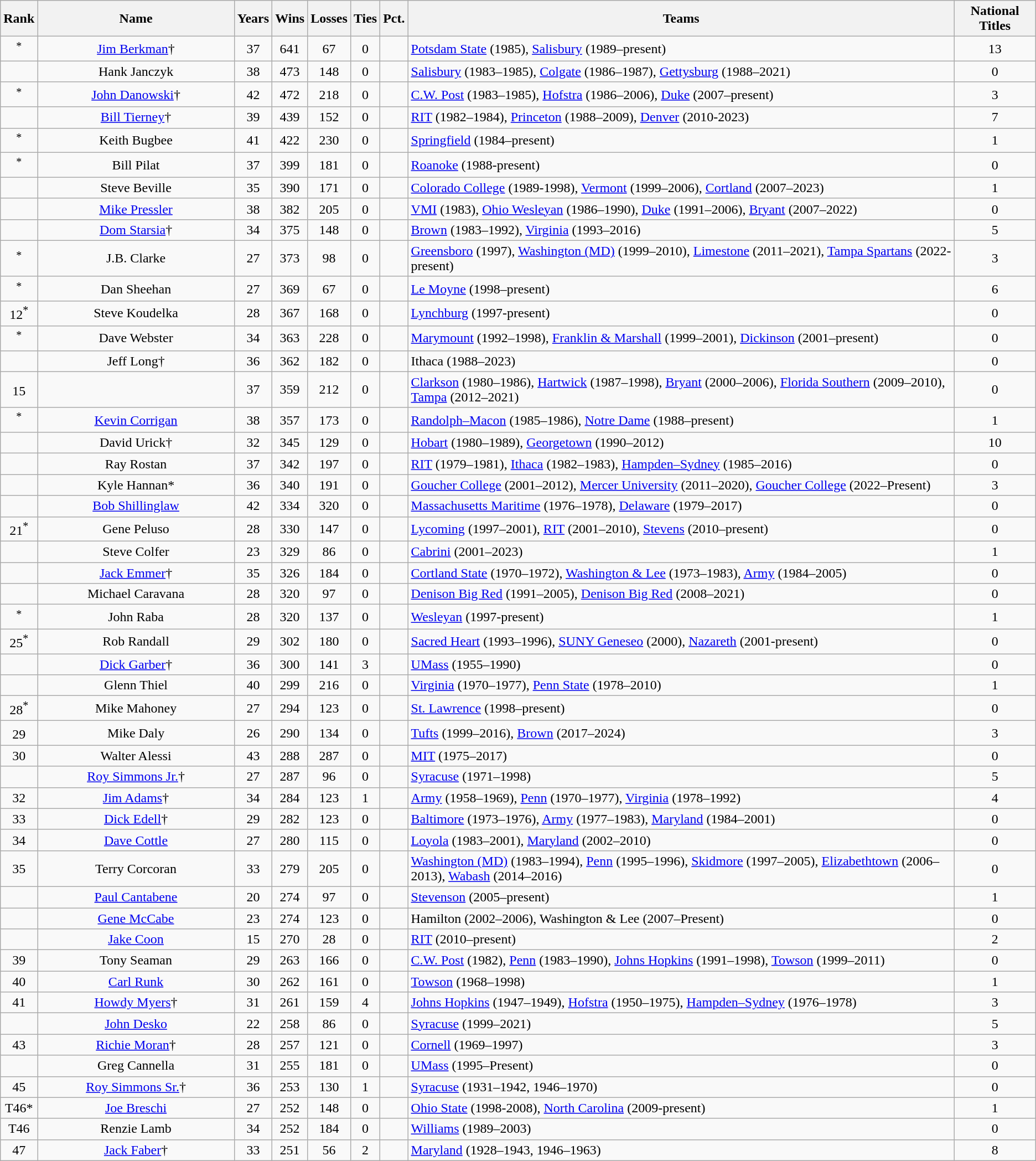<table class="wikitable sortable">
<tr>
<th bgcolor="#DDDDFF">Rank</th>
<th bgcolor="#DDDDFF" width="19%">Name</th>
<th bgcolor="#DDDDFF">Years</th>
<th bgcolor="#DDDDFF">Wins</th>
<th bgcolor="#DDDDFF">Losses</th>
<th bgcolor="#DDDDFF">Ties</th>
<th bgcolor="#DDDDFF">Pct.</th>
<th bgcolor="#DDDDFF">Teams</th>
<th bgcolor="#DDDDFF">National Titles</th>
</tr>
<tr align="center">
<td><sup>*</sup></td>
<td><a href='#'>Jim Berkman</a>†</td>
<td>37</td>
<td>641</td>
<td>67</td>
<td>0</td>
<td></td>
<td align=left><a href='#'>Potsdam State</a> (1985), <a href='#'>Salisbury</a> (1989–present)</td>
<td>13</td>
</tr>
<tr align="center">
<td><sup></sup></td>
<td>Hank Janczyk</td>
<td>38</td>
<td>473</td>
<td>148</td>
<td>0</td>
<td></td>
<td align=left><a href='#'>Salisbury</a> (1983–1985), <a href='#'>Colgate</a> (1986–1987), <a href='#'>Gettysburg</a> (1988–2021)</td>
<td>0</td>
</tr>
<tr align="center">
<td><sup>*</sup></td>
<td><a href='#'>John Danowski</a>†</td>
<td>42</td>
<td>472</td>
<td>218</td>
<td>0</td>
<td></td>
<td align=left><a href='#'>C.W. Post</a> (1983–1985), <a href='#'>Hofstra</a> (1986–2006), <a href='#'>Duke</a> (2007–present)</td>
<td>3</td>
</tr>
<tr align="center">
<td><sup></sup></td>
<td><a href='#'>Bill Tierney</a>†</td>
<td>39</td>
<td>439</td>
<td>152</td>
<td>0</td>
<td></td>
<td align=left><a href='#'>RIT</a> (1982–1984), <a href='#'>Princeton</a> (1988–2009), <a href='#'>Denver</a> (2010-2023)</td>
<td>7</td>
</tr>
<tr align="center">
<td><sup>*</sup></td>
<td>Keith Bugbee</td>
<td>41</td>
<td>422</td>
<td>230</td>
<td>0</td>
<td></td>
<td align=left><a href='#'>Springfield</a> (1984–present)</td>
<td>1</td>
</tr>
<tr align="center">
<td><sup>*</sup></td>
<td>Bill Pilat</td>
<td>37</td>
<td>399</td>
<td>181</td>
<td>0</td>
<td></td>
<td align=left><a href='#'>Roanoke</a> (1988-present)</td>
<td>0</td>
</tr>
<tr align="center">
<td><sup></sup></td>
<td>Steve Beville</td>
<td>35</td>
<td>390</td>
<td>171</td>
<td>0</td>
<td></td>
<td align=left><a href='#'>Colorado College</a> (1989-1998), <a href='#'>Vermont</a> (1999–2006), <a href='#'>Cortland</a> (2007–2023)</td>
<td>1</td>
</tr>
<tr align="center">
<td><sup></sup></td>
<td><a href='#'>Mike Pressler</a></td>
<td>38</td>
<td>382</td>
<td>205</td>
<td>0</td>
<td></td>
<td align=left><a href='#'>VMI</a> (1983), <a href='#'>Ohio Wesleyan</a> (1986–1990), <a href='#'>Duke</a> (1991–2006), <a href='#'>Bryant</a> (2007–2022)</td>
<td>0</td>
</tr>
<tr align="center">
<td></td>
<td><a href='#'>Dom Starsia</a>†</td>
<td>34</td>
<td>375</td>
<td>148</td>
<td>0</td>
<td></td>
<td align=left><a href='#'>Brown</a> (1983–1992), <a href='#'>Virginia</a> (1993–2016)</td>
<td>5</td>
</tr>
<tr align="center">
<td><sup>*</sup></td>
<td>J.B. Clarke</td>
<td>27</td>
<td>373</td>
<td>98</td>
<td>0</td>
<td></td>
<td align=left><a href='#'>Greensboro</a> (1997), <a href='#'>Washington (MD)</a> (1999–2010), <a href='#'>Limestone</a> (2011–2021), <a href='#'>Tampa Spartans</a> (2022-present)</td>
<td>3</td>
</tr>
<tr align="center">
<td><sup>*</sup></td>
<td>Dan Sheehan</td>
<td>27</td>
<td>369</td>
<td>67</td>
<td>0</td>
<td></td>
<td align=left><a href='#'>Le Moyne</a> (1998–present)</td>
<td>6</td>
</tr>
<tr align="center">
<td>12<sup>*</sup></td>
<td>Steve Koudelka</td>
<td>28</td>
<td>367</td>
<td>168</td>
<td>0</td>
<td></td>
<td align=left><a href='#'>Lynchburg</a> (1997-present)</td>
<td>0</td>
</tr>
<tr align="center">
<td><sup>*</sup></td>
<td>Dave Webster</td>
<td>34</td>
<td>363</td>
<td>228</td>
<td>0</td>
<td></td>
<td align=left><a href='#'>Marymount</a> (1992–1998), <a href='#'>Franklin & Marshall</a> (1999–2001), <a href='#'>Dickinson</a> (2001–present)</td>
<td>0</td>
</tr>
<tr align="center">
<td><sup></sup></td>
<td>Jeff Long†</td>
<td>36</td>
<td>362</td>
<td>182</td>
<td>0</td>
<td></td>
<td align=left>Ithaca (1988–2023)</td>
<td>0</td>
</tr>
<tr align="center">
<td>15<sup></sup></td>
<td></td>
<td>37</td>
<td>359</td>
<td>212</td>
<td>0</td>
<td></td>
<td align=left><a href='#'>Clarkson</a> (1980–1986), <a href='#'>Hartwick</a> (1987–1998), <a href='#'>Bryant</a> (2000–2006), <a href='#'>Florida Southern</a> (2009–2010), <a href='#'>Tampa</a> (2012–2021)</td>
<td>0</td>
</tr>
<tr align="center">
<td><sup>*</sup></td>
<td><a href='#'>Kevin Corrigan</a></td>
<td>38</td>
<td>357</td>
<td>173</td>
<td>0</td>
<td></td>
<td align=left><a href='#'>Randolph–Macon</a> (1985–1986), <a href='#'>Notre Dame</a> (1988–present)</td>
<td>1</td>
</tr>
<tr align="center">
<td><sup></sup></td>
<td>David Urick†</td>
<td>32</td>
<td>345</td>
<td>129</td>
<td>0</td>
<td></td>
<td align=left><a href='#'>Hobart</a> (1980–1989), <a href='#'>Georgetown</a> (1990–2012)</td>
<td>10</td>
</tr>
<tr align="center">
<td><sup></sup></td>
<td>Ray Rostan</td>
<td>37</td>
<td>342</td>
<td>197</td>
<td>0</td>
<td></td>
<td align=left><a href='#'>RIT</a> (1979–1981), <a href='#'>Ithaca</a> (1982–1983), <a href='#'>Hampden–Sydney</a> (1985–2016)</td>
<td>0</td>
</tr>
<tr align="center">
<td><sup></sup></td>
<td>Kyle Hannan*</td>
<td>36</td>
<td>340</td>
<td>191</td>
<td>0</td>
<td></td>
<td align=left><a href='#'>Goucher College</a> (2001–2012), <a href='#'>Mercer University</a> (2011–2020), <a href='#'>Goucher College</a> (2022–Present)</td>
<td>3</td>
</tr>
<tr align="center">
<td><sup></sup></td>
<td><a href='#'>Bob Shillinglaw</a></td>
<td>42</td>
<td>334</td>
<td>320</td>
<td>0</td>
<td></td>
<td align=left><a href='#'>Massachusetts Maritime</a> (1976–1978), <a href='#'>Delaware</a> (1979–2017)</td>
<td>0</td>
</tr>
<tr align="center">
<td>21<sup>*</sup></td>
<td>Gene Peluso</td>
<td>28</td>
<td>330</td>
<td>147</td>
<td>0</td>
<td></td>
<td align=left><a href='#'>Lycoming</a> (1997–2001), <a href='#'>RIT</a> (2001–2010), <a href='#'>Stevens</a> (2010–present)</td>
<td>0</td>
</tr>
<tr align="center">
<td><sup></sup></td>
<td>Steve Colfer</td>
<td>23</td>
<td>329</td>
<td>86</td>
<td>0</td>
<td></td>
<td align=left><a href='#'>Cabrini</a> (2001–2023)</td>
<td>1</td>
</tr>
<tr align="center">
<td></td>
<td><a href='#'>Jack Emmer</a>†</td>
<td>35</td>
<td>326</td>
<td>184</td>
<td>0</td>
<td></td>
<td align=left><a href='#'>Cortland State</a> (1970–1972), <a href='#'>Washington & Lee</a> (1973–1983), <a href='#'>Army</a> (1984–2005)</td>
<td>0</td>
</tr>
<tr align="center">
<td></td>
<td>Michael Caravana</td>
<td>28</td>
<td>320</td>
<td>97</td>
<td>0</td>
<td></td>
<td align=left><a href='#'>Denison Big Red</a> (1991–2005), <a href='#'>Denison Big Red</a> (2008–2021)</td>
<td>0</td>
</tr>
<tr align="center">
<td><sup>*</sup></td>
<td>John Raba</td>
<td>28</td>
<td>320</td>
<td>137</td>
<td>0</td>
<td></td>
<td align=left><a href='#'>Wesleyan</a> (1997-present)</td>
<td>1</td>
</tr>
<tr align="center">
<td>25<sup>*</sup></td>
<td>Rob Randall</td>
<td>29</td>
<td>302</td>
<td>180</td>
<td>0</td>
<td></td>
<td align=left><a href='#'>Sacred Heart</a> (1993–1996), <a href='#'>SUNY Geneseo</a> (2000), <a href='#'>Nazareth</a> (2001-present)</td>
<td>0</td>
</tr>
<tr align="center">
<td></td>
<td><a href='#'>Dick Garber</a>†</td>
<td>36</td>
<td>300</td>
<td>141</td>
<td>3</td>
<td></td>
<td align=left><a href='#'>UMass</a> (1955–1990)</td>
<td>0</td>
</tr>
<tr align="center">
<td></td>
<td>Glenn Thiel</td>
<td>40</td>
<td>299</td>
<td>216</td>
<td>0</td>
<td></td>
<td align=left><a href='#'>Virginia</a> (1970–1977), <a href='#'>Penn State</a> (1978–2010)</td>
<td>1</td>
</tr>
<tr align="center">
<td>28<sup>*</sup></td>
<td>Mike Mahoney</td>
<td>27</td>
<td>294</td>
<td>123</td>
<td>0</td>
<td></td>
<td align=left><a href='#'>St. Lawrence</a> (1998–present)</td>
<td>0</td>
</tr>
<tr align="center">
<td>29<sup></sup></td>
<td>Mike Daly</td>
<td>26</td>
<td>290</td>
<td>134</td>
<td>0</td>
<td></td>
<td align=left><a href='#'>Tufts</a> (1999–2016), <a href='#'>Brown</a> (2017–2024)</td>
<td>3</td>
</tr>
<tr align="center">
<td>30</td>
<td>Walter Alessi</td>
<td>43</td>
<td>288</td>
<td>287</td>
<td>0</td>
<td></td>
<td align=left><a href='#'>MIT</a> (1975–2017)</td>
<td>0</td>
</tr>
<tr align="center">
<td></td>
<td><a href='#'>Roy Simmons Jr.</a>†</td>
<td>27</td>
<td>287</td>
<td>96</td>
<td>0</td>
<td></td>
<td align=left><a href='#'>Syracuse</a> (1971–1998)</td>
<td>5</td>
</tr>
<tr align="center">
<td>32</td>
<td><a href='#'>Jim Adams</a>†</td>
<td>34</td>
<td>284</td>
<td>123</td>
<td>1</td>
<td></td>
<td align=left><a href='#'>Army</a> (1958–1969), <a href='#'>Penn</a> (1970–1977), <a href='#'>Virginia</a> (1978–1992)</td>
<td>4</td>
</tr>
<tr align="center">
<td>33</td>
<td><a href='#'>Dick Edell</a>†</td>
<td>29</td>
<td>282</td>
<td>123</td>
<td>0</td>
<td></td>
<td align=left><a href='#'>Baltimore</a> (1973–1976), <a href='#'>Army</a> (1977–1983), <a href='#'>Maryland</a> (1984–2001)</td>
<td>0</td>
</tr>
<tr align="center">
<td>34</td>
<td><a href='#'>Dave Cottle</a></td>
<td>27</td>
<td>280</td>
<td>115</td>
<td>0</td>
<td></td>
<td align=left><a href='#'>Loyola</a> (1983–2001), <a href='#'>Maryland</a> (2002–2010)</td>
<td>0</td>
</tr>
<tr align="center">
<td>35</td>
<td>Terry Corcoran</td>
<td>33</td>
<td>279</td>
<td>205</td>
<td>0</td>
<td></td>
<td align=left><a href='#'>Washington (MD)</a> (1983–1994), <a href='#'>Penn</a> (1995–1996), <a href='#'>Skidmore</a> (1997–2005), <a href='#'>Elizabethtown</a> (2006–2013), <a href='#'>Wabash</a> (2014–2016)</td>
<td>0</td>
</tr>
<tr align="center">
<td><sup></sup></td>
<td><a href='#'>Paul Cantabene</a></td>
<td>20</td>
<td>274</td>
<td>97</td>
<td>0</td>
<td></td>
<td align=left><a href='#'>Stevenson</a> (2005–present)</td>
<td>1</td>
</tr>
<tr align="center">
<td><sup></sup></td>
<td><a href='#'>Gene McCabe</a></td>
<td>23</td>
<td>274</td>
<td>123</td>
<td>0</td>
<td></td>
<td align=left>Hamilton (2002–2006), Washington & Lee (2007–Present)</td>
<td>0</td>
</tr>
<tr align="center">
<td><sup></sup></td>
<td><a href='#'>Jake Coon</a></td>
<td>15</td>
<td>270</td>
<td>28</td>
<td>0</td>
<td></td>
<td align=left><a href='#'>RIT</a> (2010–present)</td>
<td>2</td>
</tr>
<tr align="center">
<td>39</td>
<td>Tony Seaman</td>
<td>29</td>
<td>263</td>
<td>166</td>
<td>0</td>
<td></td>
<td align=left><a href='#'>C.W. Post</a> (1982), <a href='#'>Penn</a> (1983–1990), <a href='#'>Johns Hopkins</a> (1991–1998), <a href='#'>Towson</a> (1999–2011)</td>
<td>0</td>
</tr>
<tr align="center">
<td>40</td>
<td><a href='#'>Carl Runk</a></td>
<td>30</td>
<td>262</td>
<td>161</td>
<td>0</td>
<td></td>
<td align=left><a href='#'>Towson</a> (1968–1998)</td>
<td>1</td>
</tr>
<tr align="center">
<td>41</td>
<td><a href='#'>Howdy Myers</a>†</td>
<td>31</td>
<td>261</td>
<td>159</td>
<td>4</td>
<td></td>
<td align=left><a href='#'>Johns Hopkins</a> (1947–1949), <a href='#'>Hofstra</a> (1950–1975), <a href='#'>Hampden–Sydney</a> (1976–1978)</td>
<td>3</td>
</tr>
<tr align="center">
<td><sup></sup></td>
<td><a href='#'>John Desko</a></td>
<td>22</td>
<td>258</td>
<td>86</td>
<td>0</td>
<td></td>
<td align=left><a href='#'>Syracuse</a> (1999–2021)</td>
<td>5</td>
</tr>
<tr align="center">
<td>43</td>
<td><a href='#'>Richie Moran</a>†</td>
<td>28</td>
<td>257</td>
<td>121</td>
<td>0</td>
<td></td>
<td align=left><a href='#'>Cornell</a> (1969–1997)</td>
<td>3</td>
</tr>
<tr align="center">
<td></td>
<td>Greg Cannella</td>
<td>31</td>
<td>255</td>
<td>181</td>
<td>0</td>
<td></td>
<td align=left><a href='#'>UMass</a> (1995–Present)</td>
<td>0</td>
</tr>
<tr align="center">
<td>45</td>
<td><a href='#'>Roy Simmons Sr.</a>†</td>
<td>36</td>
<td>253</td>
<td>130</td>
<td>1</td>
<td></td>
<td align=left><a href='#'>Syracuse</a> (1931–1942, 1946–1970)</td>
<td>0</td>
</tr>
<tr align="center">
<td>T46*</td>
<td><a href='#'>Joe Breschi</a></td>
<td>27</td>
<td>252</td>
<td>148</td>
<td>0</td>
<td></td>
<td align=left><a href='#'>Ohio State</a> (1998-2008),  <a href='#'>North  Carolina</a> (2009-present)</td>
<td>1</td>
</tr>
<tr align="center">
<td>T46</td>
<td>Renzie Lamb</td>
<td>34</td>
<td>252</td>
<td>184</td>
<td>0</td>
<td></td>
<td align=left><a href='#'>Williams</a> (1989–2003)</td>
<td>0</td>
</tr>
<tr align="center">
<td>47</td>
<td><a href='#'>Jack Faber</a>†</td>
<td>33</td>
<td>251</td>
<td>56</td>
<td>2</td>
<td></td>
<td align=left><a href='#'>Maryland</a> (1928–1943, 1946–1963)</td>
<td>8</td>
</tr>
</table>
